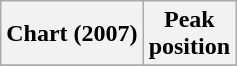<table class="wikitable sortable">
<tr>
<th align="left">Chart (2007)</th>
<th align="center">Peak<br>position</th>
</tr>
<tr>
</tr>
</table>
